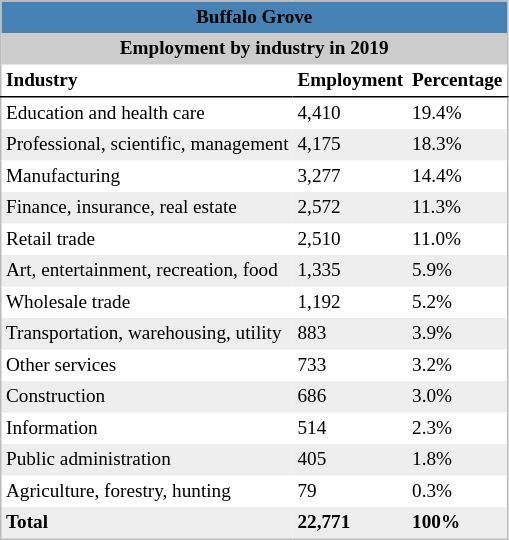<table class="floatright" cellpadding="3" style="margin:1 1em 1em 0; border:1px #bbb solid; border-collapse:collapse; font-size:80%; text-align:left;">
<tr style="text-align:center; background:steelblue; white-space: nowrap;">
<th colspan=3><span><strong>Buffalo Grove</strong></span></th>
</tr>
<tr style="text-align:center; background:#ccc;">
<th colspan=3><span>Employment by industry in 2019</span></th>
</tr>
<tr style="text-align:center;border-bottom:solid 1px;margin-bottom:.2em;width:66%;text-align:left;color:black;font-weight:bold;">
<td>Industry</td>
<td>Employment</td>
<td>Percentage</td>
</tr>
<tr>
<td>Education and health care</td>
<td>4,410</td>
<td>19.4%</td>
</tr>
<tr style="background:#eee;">
<td>Professional, scientific, management</td>
<td>4,175</td>
<td>18.3%</td>
</tr>
<tr>
<td>Manufacturing</td>
<td>3,277</td>
<td>14.4%</td>
</tr>
<tr style="background:#eee;">
<td>Finance, insurance, real estate</td>
<td>2,572</td>
<td>11.3%</td>
</tr>
<tr>
<td>Retail trade</td>
<td>2,510</td>
<td>11.0%</td>
</tr>
<tr style="background:#eee;">
<td>Art, entertainment, recreation, food</td>
<td>1,335</td>
<td>5.9%</td>
</tr>
<tr>
<td>Wholesale trade</td>
<td>1,192</td>
<td>5.2%</td>
</tr>
<tr style="background:#eee;">
<td>Transportation, warehousing, utility</td>
<td>883</td>
<td>3.9%</td>
</tr>
<tr>
<td>Other services</td>
<td>733</td>
<td>3.2%</td>
</tr>
<tr style="background:#eee;">
<td>Construction</td>
<td>686</td>
<td>3.0%</td>
</tr>
<tr>
<td>Information</td>
<td>514</td>
<td>2.3%</td>
</tr>
<tr style="background:#eee;">
<td>Public administration</td>
<td>405</td>
<td>1.8%</td>
</tr>
<tr>
<td>Agriculture, forestry, hunting</td>
<td>79</td>
<td>0.3%</td>
</tr>
<tr style="background:#eee;">
<th>Total</th>
<th>22,771</th>
<th>100%</th>
</tr>
</table>
